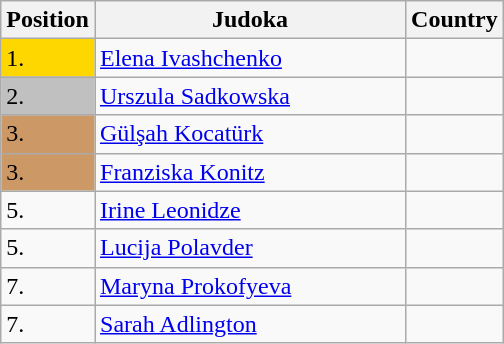<table class=wikitable>
<tr>
<th width=10>Position</th>
<th width=200>Judoka</th>
<th>Country</th>
</tr>
<tr>
<td bgcolor=gold>1.</td>
<td><a href='#'>Elena Ivashchenko</a></td>
<td></td>
</tr>
<tr>
<td bgcolor="silver">2.</td>
<td><a href='#'>Urszula Sadkowska</a></td>
<td></td>
</tr>
<tr>
<td bgcolor="CC9966">3.</td>
<td><a href='#'>Gülşah Kocatürk</a></td>
<td></td>
</tr>
<tr>
<td bgcolor="CC9966">3.</td>
<td><a href='#'>Franziska Konitz</a></td>
<td></td>
</tr>
<tr>
<td>5.</td>
<td><a href='#'>Irine Leonidze</a></td>
<td></td>
</tr>
<tr>
<td>5.</td>
<td><a href='#'>Lucija Polavder</a></td>
<td></td>
</tr>
<tr>
<td>7.</td>
<td><a href='#'>Maryna Prokofyeva</a></td>
<td></td>
</tr>
<tr>
<td>7.</td>
<td><a href='#'>Sarah Adlington</a></td>
<td></td>
</tr>
</table>
